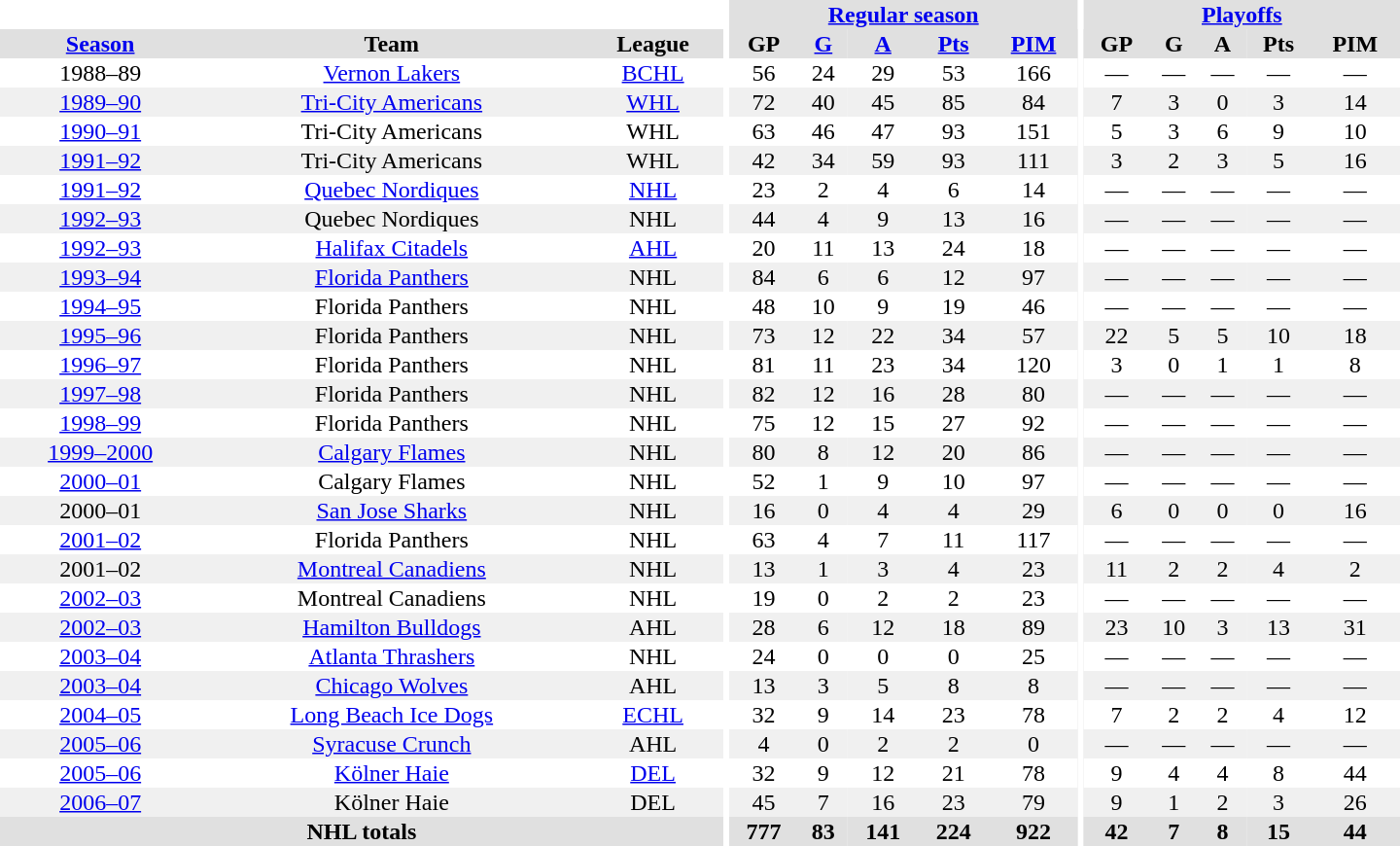<table border="0" cellpadding="1" cellspacing="0" style="text-align:center; width:60em">
<tr bgcolor="#e0e0e0">
<th colspan="3" bgcolor="#ffffff"></th>
<th rowspan="99" bgcolor="#ffffff"></th>
<th colspan="5"><a href='#'>Regular season</a></th>
<th rowspan="99" bgcolor="#ffffff"></th>
<th colspan="5"><a href='#'>Playoffs</a></th>
</tr>
<tr bgcolor="#e0e0e0">
<th><a href='#'>Season</a></th>
<th>Team</th>
<th>League</th>
<th>GP</th>
<th><a href='#'>G</a></th>
<th><a href='#'>A</a></th>
<th><a href='#'>Pts</a></th>
<th><a href='#'>PIM</a></th>
<th>GP</th>
<th>G</th>
<th>A</th>
<th>Pts</th>
<th>PIM</th>
</tr>
<tr>
<td>1988–89</td>
<td><a href='#'>Vernon Lakers</a></td>
<td><a href='#'>BCHL</a></td>
<td>56</td>
<td>24</td>
<td>29</td>
<td>53</td>
<td>166</td>
<td>—</td>
<td>—</td>
<td>—</td>
<td>—</td>
<td>—</td>
</tr>
<tr bgcolor="#f0f0f0">
<td><a href='#'>1989–90</a></td>
<td><a href='#'>Tri-City Americans</a></td>
<td><a href='#'>WHL</a></td>
<td>72</td>
<td>40</td>
<td>45</td>
<td>85</td>
<td>84</td>
<td>7</td>
<td>3</td>
<td>0</td>
<td>3</td>
<td>14</td>
</tr>
<tr>
<td><a href='#'>1990–91</a></td>
<td>Tri-City Americans</td>
<td>WHL</td>
<td>63</td>
<td>46</td>
<td>47</td>
<td>93</td>
<td>151</td>
<td>5</td>
<td>3</td>
<td>6</td>
<td>9</td>
<td>10</td>
</tr>
<tr bgcolor="#f0f0f0">
<td><a href='#'>1991–92</a></td>
<td>Tri-City Americans</td>
<td>WHL</td>
<td>42</td>
<td>34</td>
<td>59</td>
<td>93</td>
<td>111</td>
<td>3</td>
<td>2</td>
<td>3</td>
<td>5</td>
<td>16</td>
</tr>
<tr>
<td><a href='#'>1991–92</a></td>
<td><a href='#'>Quebec Nordiques</a></td>
<td><a href='#'>NHL</a></td>
<td>23</td>
<td>2</td>
<td>4</td>
<td>6</td>
<td>14</td>
<td>—</td>
<td>—</td>
<td>—</td>
<td>—</td>
<td>—</td>
</tr>
<tr bgcolor="#f0f0f0">
<td><a href='#'>1992–93</a></td>
<td>Quebec Nordiques</td>
<td>NHL</td>
<td>44</td>
<td>4</td>
<td>9</td>
<td>13</td>
<td>16</td>
<td>—</td>
<td>—</td>
<td>—</td>
<td>—</td>
<td>—</td>
</tr>
<tr>
<td><a href='#'>1992–93</a></td>
<td><a href='#'>Halifax Citadels</a></td>
<td><a href='#'>AHL</a></td>
<td>20</td>
<td>11</td>
<td>13</td>
<td>24</td>
<td>18</td>
<td>—</td>
<td>—</td>
<td>—</td>
<td>—</td>
<td>—</td>
</tr>
<tr bgcolor="#f0f0f0">
<td><a href='#'>1993–94</a></td>
<td><a href='#'>Florida Panthers</a></td>
<td>NHL</td>
<td>84</td>
<td>6</td>
<td>6</td>
<td>12</td>
<td>97</td>
<td>—</td>
<td>—</td>
<td>—</td>
<td>—</td>
<td>—</td>
</tr>
<tr>
<td><a href='#'>1994–95</a></td>
<td>Florida Panthers</td>
<td>NHL</td>
<td>48</td>
<td>10</td>
<td>9</td>
<td>19</td>
<td>46</td>
<td>—</td>
<td>—</td>
<td>—</td>
<td>—</td>
<td>—</td>
</tr>
<tr bgcolor="#f0f0f0">
<td><a href='#'>1995–96</a></td>
<td>Florida Panthers</td>
<td>NHL</td>
<td>73</td>
<td>12</td>
<td>22</td>
<td>34</td>
<td>57</td>
<td>22</td>
<td>5</td>
<td>5</td>
<td>10</td>
<td>18</td>
</tr>
<tr>
<td><a href='#'>1996–97</a></td>
<td>Florida Panthers</td>
<td>NHL</td>
<td>81</td>
<td>11</td>
<td>23</td>
<td>34</td>
<td>120</td>
<td>3</td>
<td>0</td>
<td>1</td>
<td>1</td>
<td>8</td>
</tr>
<tr bgcolor="#f0f0f0">
<td><a href='#'>1997–98</a></td>
<td>Florida Panthers</td>
<td>NHL</td>
<td>82</td>
<td>12</td>
<td>16</td>
<td>28</td>
<td>80</td>
<td>—</td>
<td>—</td>
<td>—</td>
<td>—</td>
<td>—</td>
</tr>
<tr>
<td><a href='#'>1998–99</a></td>
<td>Florida Panthers</td>
<td>NHL</td>
<td>75</td>
<td>12</td>
<td>15</td>
<td>27</td>
<td>92</td>
<td>—</td>
<td>—</td>
<td>—</td>
<td>—</td>
<td>—</td>
</tr>
<tr bgcolor="#f0f0f0">
<td><a href='#'>1999–2000</a></td>
<td><a href='#'>Calgary Flames</a></td>
<td>NHL</td>
<td>80</td>
<td>8</td>
<td>12</td>
<td>20</td>
<td>86</td>
<td>—</td>
<td>—</td>
<td>—</td>
<td>—</td>
<td>—</td>
</tr>
<tr>
<td><a href='#'>2000–01</a></td>
<td>Calgary Flames</td>
<td>NHL</td>
<td>52</td>
<td>1</td>
<td>9</td>
<td>10</td>
<td>97</td>
<td>—</td>
<td>—</td>
<td>—</td>
<td>—</td>
<td>—</td>
</tr>
<tr bgcolor="#f0f0f0">
<td>2000–01</td>
<td><a href='#'>San Jose Sharks</a></td>
<td>NHL</td>
<td>16</td>
<td>0</td>
<td>4</td>
<td>4</td>
<td>29</td>
<td>6</td>
<td>0</td>
<td>0</td>
<td>0</td>
<td>16</td>
</tr>
<tr>
<td><a href='#'>2001–02</a></td>
<td>Florida Panthers</td>
<td>NHL</td>
<td>63</td>
<td>4</td>
<td>7</td>
<td>11</td>
<td>117</td>
<td>—</td>
<td>—</td>
<td>—</td>
<td>—</td>
<td>—</td>
</tr>
<tr bgcolor="#f0f0f0">
<td>2001–02</td>
<td><a href='#'>Montreal Canadiens</a></td>
<td>NHL</td>
<td>13</td>
<td>1</td>
<td>3</td>
<td>4</td>
<td>23</td>
<td>11</td>
<td>2</td>
<td>2</td>
<td>4</td>
<td>2</td>
</tr>
<tr>
<td><a href='#'>2002–03</a></td>
<td>Montreal Canadiens</td>
<td>NHL</td>
<td>19</td>
<td>0</td>
<td>2</td>
<td>2</td>
<td>23</td>
<td>—</td>
<td>—</td>
<td>—</td>
<td>—</td>
<td>—</td>
</tr>
<tr bgcolor="#f0f0f0">
<td><a href='#'>2002–03</a></td>
<td><a href='#'>Hamilton Bulldogs</a></td>
<td>AHL</td>
<td>28</td>
<td>6</td>
<td>12</td>
<td>18</td>
<td>89</td>
<td>23</td>
<td>10</td>
<td>3</td>
<td>13</td>
<td>31</td>
</tr>
<tr>
<td><a href='#'>2003–04</a></td>
<td><a href='#'>Atlanta Thrashers</a></td>
<td>NHL</td>
<td>24</td>
<td>0</td>
<td>0</td>
<td>0</td>
<td>25</td>
<td>—</td>
<td>—</td>
<td>—</td>
<td>—</td>
<td>—</td>
</tr>
<tr bgcolor="#f0f0f0">
<td><a href='#'>2003–04</a></td>
<td><a href='#'>Chicago Wolves</a></td>
<td>AHL</td>
<td>13</td>
<td>3</td>
<td>5</td>
<td>8</td>
<td>8</td>
<td>—</td>
<td>—</td>
<td>—</td>
<td>—</td>
<td>—</td>
</tr>
<tr>
<td><a href='#'>2004–05</a></td>
<td><a href='#'>Long Beach Ice Dogs</a></td>
<td><a href='#'>ECHL</a></td>
<td>32</td>
<td>9</td>
<td>14</td>
<td>23</td>
<td>78</td>
<td>7</td>
<td>2</td>
<td>2</td>
<td>4</td>
<td>12</td>
</tr>
<tr bgcolor="#f0f0f0">
<td><a href='#'>2005–06</a></td>
<td><a href='#'>Syracuse Crunch</a></td>
<td>AHL</td>
<td>4</td>
<td>0</td>
<td>2</td>
<td>2</td>
<td>0</td>
<td>—</td>
<td>—</td>
<td>—</td>
<td>—</td>
<td>—</td>
</tr>
<tr>
<td><a href='#'>2005–06</a></td>
<td><a href='#'>Kölner Haie</a></td>
<td><a href='#'>DEL</a></td>
<td>32</td>
<td>9</td>
<td>12</td>
<td>21</td>
<td>78</td>
<td>9</td>
<td>4</td>
<td>4</td>
<td>8</td>
<td>44</td>
</tr>
<tr bgcolor="#f0f0f0">
<td><a href='#'>2006–07</a></td>
<td>Kölner Haie</td>
<td>DEL</td>
<td>45</td>
<td>7</td>
<td>16</td>
<td>23</td>
<td>79</td>
<td>9</td>
<td>1</td>
<td>2</td>
<td>3</td>
<td>26</td>
</tr>
<tr bgcolor="#e0e0e0">
<th colspan="3">NHL totals</th>
<th>777</th>
<th>83</th>
<th>141</th>
<th>224</th>
<th>922</th>
<th>42</th>
<th>7</th>
<th>8</th>
<th>15</th>
<th>44</th>
</tr>
</table>
